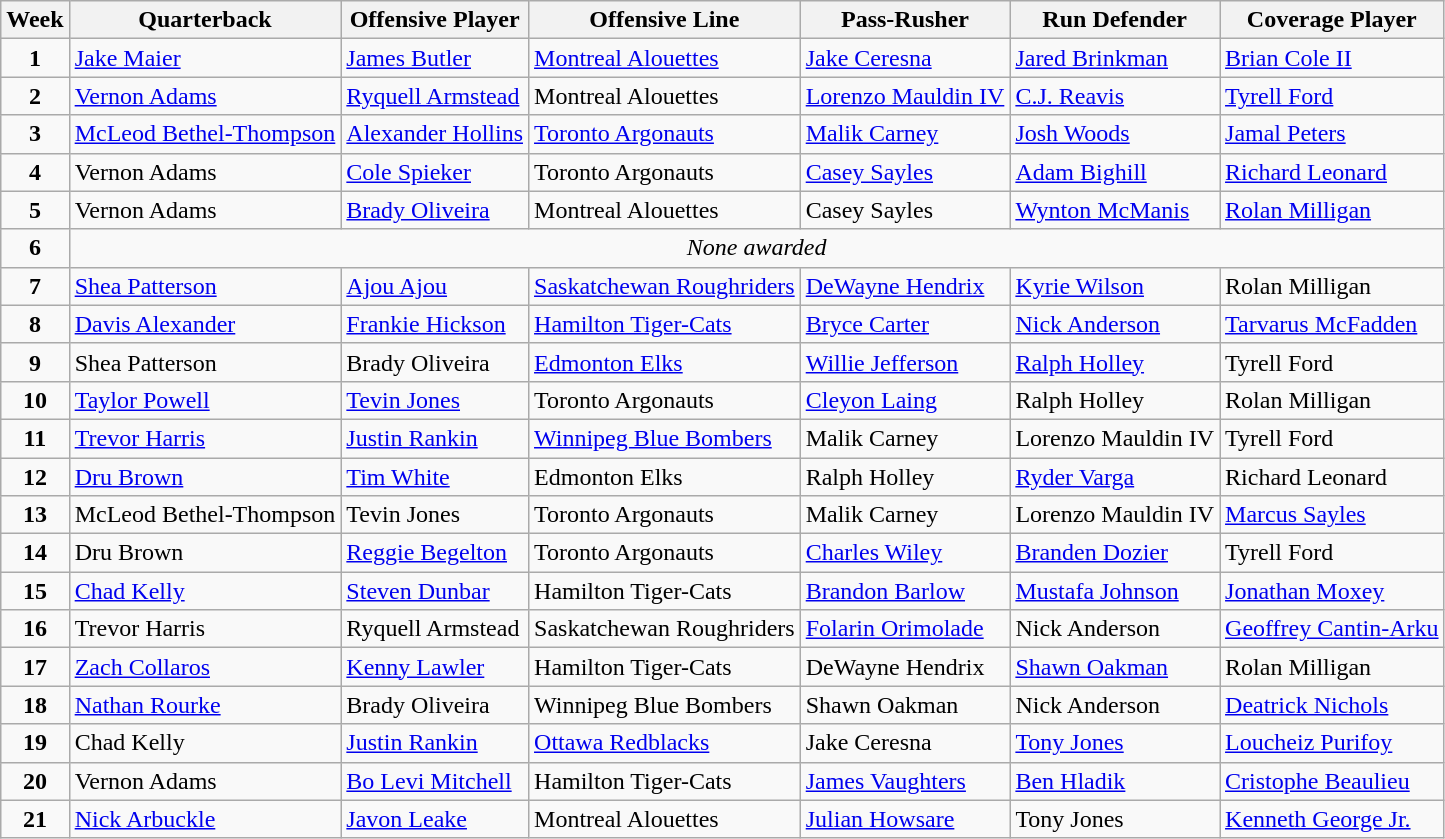<table class="wikitable collapsible collapsed">
<tr>
<th>Week</th>
<th>Quarterback</th>
<th>Offensive Player</th>
<th>Offensive Line</th>
<th>Pass-Rusher</th>
<th>Run Defender</th>
<th>Coverage Player</th>
</tr>
<tr>
<td style="text-align: center;"><strong>1</strong><br></td>
<td><a href='#'>Jake Maier</a></td>
<td><a href='#'>James Butler</a></td>
<td><a href='#'>Montreal Alouettes</a></td>
<td><a href='#'>Jake Ceresna</a></td>
<td><a href='#'>Jared Brinkman</a></td>
<td><a href='#'>Brian Cole II</a></td>
</tr>
<tr>
<td style="text-align: center;"><strong>2</strong><br></td>
<td><a href='#'>Vernon Adams</a></td>
<td><a href='#'>Ryquell Armstead</a></td>
<td>Montreal Alouettes</td>
<td><a href='#'>Lorenzo Mauldin IV</a></td>
<td><a href='#'>C.J. Reavis</a></td>
<td><a href='#'>Tyrell Ford</a></td>
</tr>
<tr>
<td style="text-align: center;"><strong>3</strong><br></td>
<td><a href='#'>McLeod Bethel-Thompson</a></td>
<td><a href='#'>Alexander Hollins</a></td>
<td><a href='#'>Toronto Argonauts</a></td>
<td><a href='#'>Malik Carney</a></td>
<td><a href='#'>Josh Woods</a></td>
<td><a href='#'>Jamal Peters</a></td>
</tr>
<tr>
<td style="text-align: center;"><strong>4</strong><br></td>
<td>Vernon Adams</td>
<td><a href='#'>Cole Spieker</a></td>
<td>Toronto Argonauts</td>
<td><a href='#'>Casey Sayles</a></td>
<td><a href='#'>Adam Bighill</a></td>
<td><a href='#'>Richard Leonard</a></td>
</tr>
<tr>
<td style="text-align: center;"><strong>5</strong><br></td>
<td>Vernon Adams</td>
<td><a href='#'>Brady Oliveira</a></td>
<td>Montreal Alouettes</td>
<td>Casey Sayles</td>
<td><a href='#'>Wynton McManis</a></td>
<td><a href='#'>Rolan Milligan</a></td>
</tr>
<tr>
<td style="text-align: center;"><strong>6</strong></td>
<td colspan="6" style="text-align: center;"><em>None awarded</em></td>
</tr>
<tr>
<td style="text-align: center;"><strong>7</strong><br></td>
<td><a href='#'>Shea Patterson</a></td>
<td><a href='#'>Ajou Ajou</a></td>
<td><a href='#'>Saskatchewan Roughriders</a></td>
<td><a href='#'>DeWayne Hendrix</a></td>
<td><a href='#'>Kyrie Wilson</a></td>
<td>Rolan Milligan</td>
</tr>
<tr>
<td style="text-align: center;"><strong>8</strong><br></td>
<td><a href='#'>Davis Alexander</a></td>
<td><a href='#'>Frankie Hickson</a></td>
<td><a href='#'>Hamilton Tiger-Cats</a></td>
<td><a href='#'>Bryce Carter</a></td>
<td><a href='#'>Nick Anderson</a></td>
<td><a href='#'>Tarvarus McFadden</a></td>
</tr>
<tr>
<td style="text-align: center;"><strong>9</strong><br></td>
<td>Shea Patterson</td>
<td>Brady Oliveira</td>
<td><a href='#'>Edmonton Elks</a></td>
<td><a href='#'>Willie Jefferson</a></td>
<td><a href='#'>Ralph Holley</a></td>
<td>Tyrell Ford</td>
</tr>
<tr>
<td style="text-align: center;"><strong>10</strong><br></td>
<td><a href='#'>Taylor Powell</a></td>
<td><a href='#'>Tevin Jones</a></td>
<td>Toronto Argonauts</td>
<td><a href='#'>Cleyon Laing</a></td>
<td>Ralph Holley</td>
<td>Rolan Milligan</td>
</tr>
<tr>
<td style="text-align: center;"><strong>11</strong><br></td>
<td><a href='#'>Trevor Harris</a></td>
<td><a href='#'>Justin Rankin</a></td>
<td><a href='#'>Winnipeg Blue Bombers</a></td>
<td>Malik Carney</td>
<td>Lorenzo Mauldin IV</td>
<td>Tyrell Ford</td>
</tr>
<tr>
<td style="text-align: center;"><strong>12</strong><br></td>
<td><a href='#'>Dru Brown</a></td>
<td><a href='#'>Tim White</a></td>
<td>Edmonton Elks</td>
<td>Ralph Holley</td>
<td><a href='#'>Ryder Varga</a></td>
<td>Richard Leonard</td>
</tr>
<tr>
<td style="text-align: center;"><strong>13</strong><br></td>
<td>McLeod Bethel-Thompson</td>
<td>Tevin Jones</td>
<td>Toronto Argonauts</td>
<td>Malik Carney</td>
<td>Lorenzo Mauldin IV</td>
<td><a href='#'>Marcus Sayles</a></td>
</tr>
<tr>
<td style="text-align: center;"><strong>14</strong><br></td>
<td>Dru Brown</td>
<td><a href='#'>Reggie Begelton</a></td>
<td>Toronto Argonauts</td>
<td><a href='#'>Charles Wiley</a></td>
<td><a href='#'>Branden Dozier</a></td>
<td>Tyrell Ford</td>
</tr>
<tr>
<td style="text-align: center;"><strong>15</strong><br></td>
<td><a href='#'>Chad Kelly</a></td>
<td><a href='#'>Steven Dunbar</a></td>
<td>Hamilton Tiger-Cats</td>
<td><a href='#'>Brandon Barlow</a></td>
<td><a href='#'>Mustafa Johnson</a></td>
<td><a href='#'>Jonathan Moxey</a></td>
</tr>
<tr>
<td style="text-align: center;"><strong>16</strong><br></td>
<td>Trevor Harris</td>
<td>Ryquell Armstead</td>
<td>Saskatchewan Roughriders</td>
<td><a href='#'>Folarin Orimolade</a></td>
<td>Nick Anderson</td>
<td><a href='#'>Geoffrey Cantin-Arku</a></td>
</tr>
<tr>
<td style="text-align: center;"><strong>17</strong><br></td>
<td><a href='#'>Zach Collaros</a></td>
<td><a href='#'>Kenny Lawler</a></td>
<td>Hamilton Tiger-Cats</td>
<td>DeWayne Hendrix</td>
<td><a href='#'>Shawn Oakman</a></td>
<td>Rolan Milligan</td>
</tr>
<tr>
<td style="text-align: center;"><strong>18</strong><br></td>
<td><a href='#'>Nathan Rourke</a></td>
<td>Brady Oliveira</td>
<td>Winnipeg Blue Bombers</td>
<td>Shawn Oakman</td>
<td>Nick Anderson</td>
<td><a href='#'>Deatrick Nichols</a></td>
</tr>
<tr>
<td style="text-align: center;"><strong>19</strong><br></td>
<td>Chad Kelly</td>
<td><a href='#'>Justin Rankin</a></td>
<td><a href='#'>Ottawa Redblacks</a></td>
<td>Jake Ceresna</td>
<td><a href='#'>Tony Jones</a></td>
<td><a href='#'>Loucheiz Purifoy</a></td>
</tr>
<tr>
<td style="text-align: center;"><strong>20</strong><br></td>
<td>Vernon Adams</td>
<td><a href='#'>Bo Levi Mitchell</a></td>
<td>Hamilton Tiger-Cats</td>
<td><a href='#'>James Vaughters</a></td>
<td><a href='#'>Ben Hladik</a></td>
<td><a href='#'>Cristophe Beaulieu</a></td>
</tr>
<tr>
<td style="text-align: center;"><strong>21</strong><br></td>
<td><a href='#'>Nick Arbuckle</a></td>
<td><a href='#'>Javon Leake</a></td>
<td>Montreal Alouettes</td>
<td><a href='#'>Julian Howsare</a></td>
<td>Tony Jones</td>
<td><a href='#'>Kenneth George Jr.</a></td>
</tr>
</table>
